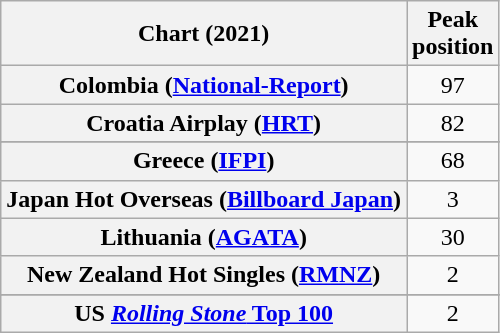<table class="wikitable sortable plainrowheaders" style="text-align:center">
<tr>
<th scope="col">Chart (2021)</th>
<th scope="col">Peak<br>position</th>
</tr>
<tr>
<th scope="row">Colombia (<a href='#'>National-Report</a>)</th>
<td>97</td>
</tr>
<tr>
<th scope="row">Croatia Airplay (<a href='#'>HRT</a>)</th>
<td>82</td>
</tr>
<tr>
</tr>
<tr>
<th scope="row">Greece (<a href='#'>IFPI</a>)</th>
<td>68</td>
</tr>
<tr>
<th scope="row">Japan Hot Overseas (<a href='#'>Billboard Japan</a>)</th>
<td>3</td>
</tr>
<tr>
<th scope="row">Lithuania (<a href='#'>AGATA</a>)</th>
<td>30</td>
</tr>
<tr>
<th scope="row">New Zealand Hot Singles (<a href='#'>RMNZ</a>)</th>
<td>2</td>
</tr>
<tr>
</tr>
<tr>
<th scope="row">US <a href='#'><em>Rolling Stone</em> Top 100</a></th>
<td>2</td>
</tr>
</table>
